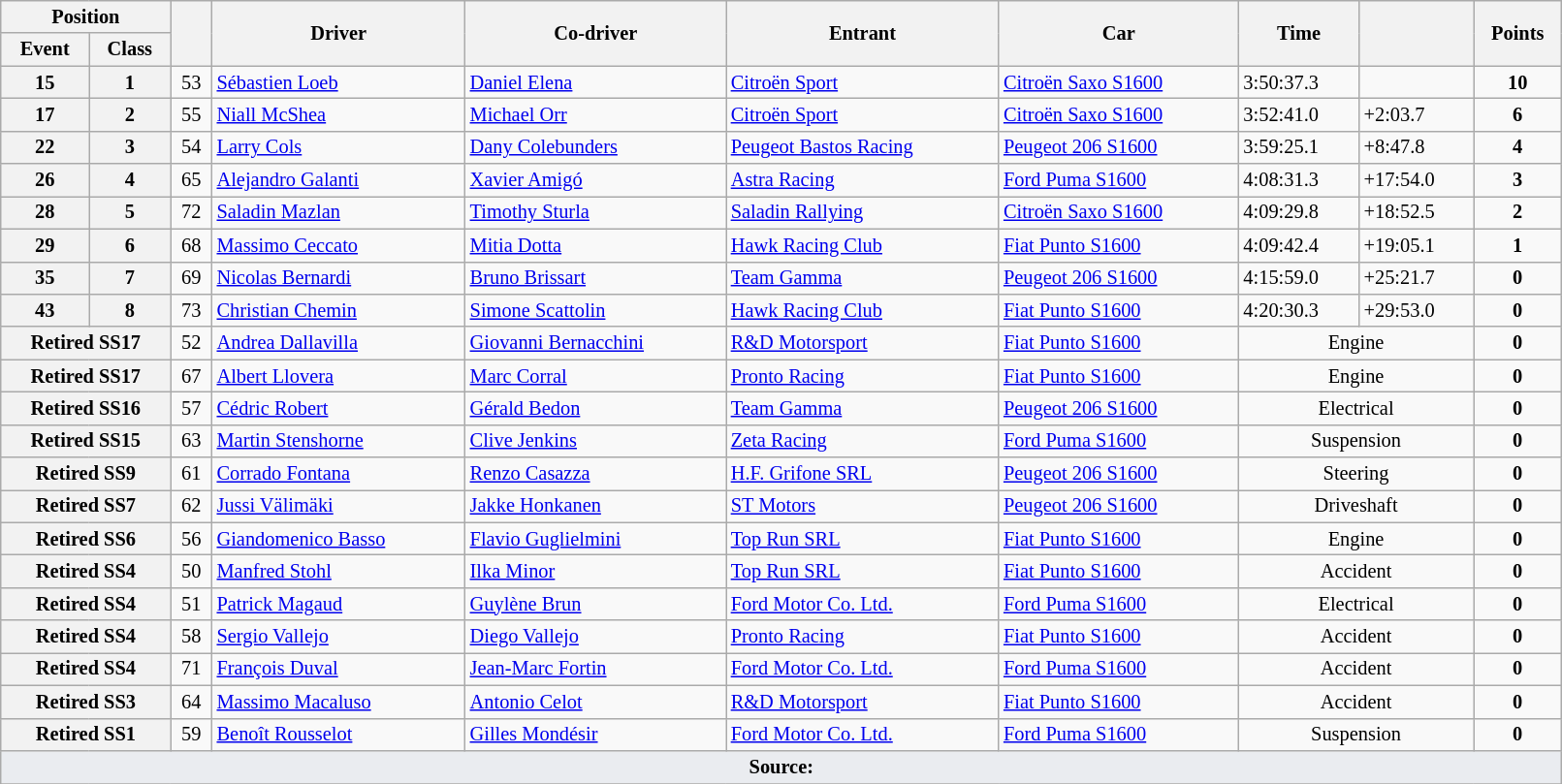<table class="wikitable" width=85% style="font-size: 85%;">
<tr>
<th colspan="2">Position</th>
<th rowspan="2"></th>
<th rowspan="2">Driver</th>
<th rowspan="2">Co-driver</th>
<th rowspan="2">Entrant</th>
<th rowspan="2">Car</th>
<th rowspan="2">Time</th>
<th rowspan="2"></th>
<th rowspan="2">Points</th>
</tr>
<tr>
<th>Event</th>
<th>Class</th>
</tr>
<tr>
<th>15</th>
<th>1</th>
<td align="center">53</td>
<td> <a href='#'>Sébastien Loeb</a></td>
<td> <a href='#'>Daniel Elena</a></td>
<td> <a href='#'>Citroën Sport</a></td>
<td><a href='#'>Citroën Saxo S1600</a></td>
<td>3:50:37.3</td>
<td></td>
<td align="center"><strong>10</strong></td>
</tr>
<tr>
<th>17</th>
<th>2</th>
<td align="center">55</td>
<td> <a href='#'>Niall McShea</a></td>
<td> <a href='#'>Michael Orr</a></td>
<td> <a href='#'>Citroën Sport</a></td>
<td><a href='#'>Citroën Saxo S1600</a></td>
<td>3:52:41.0</td>
<td>+2:03.7</td>
<td align="center"><strong>6</strong></td>
</tr>
<tr>
<th>22</th>
<th>3</th>
<td align="center">54</td>
<td> <a href='#'>Larry Cols</a></td>
<td> <a href='#'>Dany Colebunders</a></td>
<td> <a href='#'>Peugeot Bastos Racing</a></td>
<td><a href='#'>Peugeot 206 S1600</a></td>
<td>3:59:25.1</td>
<td>+8:47.8</td>
<td align="center"><strong>4</strong></td>
</tr>
<tr>
<th>26</th>
<th>4</th>
<td align="center">65</td>
<td> <a href='#'>Alejandro Galanti</a></td>
<td> <a href='#'>Xavier Amigó</a></td>
<td> <a href='#'>Astra Racing</a></td>
<td><a href='#'>Ford Puma S1600</a></td>
<td>4:08:31.3</td>
<td>+17:54.0</td>
<td align="center"><strong>3</strong></td>
</tr>
<tr>
<th>28</th>
<th>5</th>
<td align="center">72</td>
<td> <a href='#'>Saladin Mazlan</a></td>
<td> <a href='#'>Timothy Sturla</a></td>
<td> <a href='#'>Saladin Rallying</a></td>
<td><a href='#'>Citroën Saxo S1600</a></td>
<td>4:09:29.8</td>
<td>+18:52.5</td>
<td align="center"><strong>2</strong></td>
</tr>
<tr>
<th>29</th>
<th>6</th>
<td align="center">68</td>
<td> <a href='#'>Massimo Ceccato</a></td>
<td> <a href='#'>Mitia Dotta</a></td>
<td> <a href='#'>Hawk Racing Club</a></td>
<td><a href='#'>Fiat Punto S1600</a></td>
<td>4:09:42.4</td>
<td>+19:05.1</td>
<td align="center"><strong>1</strong></td>
</tr>
<tr>
<th>35</th>
<th>7</th>
<td align="center">69</td>
<td> <a href='#'>Nicolas Bernardi</a></td>
<td> <a href='#'>Bruno Brissart</a></td>
<td> <a href='#'>Team Gamma</a></td>
<td><a href='#'>Peugeot 206 S1600</a></td>
<td>4:15:59.0</td>
<td>+25:21.7</td>
<td align="center"><strong>0</strong></td>
</tr>
<tr>
<th>43</th>
<th>8</th>
<td align="center">73</td>
<td> <a href='#'>Christian Chemin</a></td>
<td> <a href='#'>Simone Scattolin</a></td>
<td> <a href='#'>Hawk Racing Club</a></td>
<td><a href='#'>Fiat Punto S1600</a></td>
<td>4:20:30.3</td>
<td>+29:53.0</td>
<td align="center"><strong>0</strong></td>
</tr>
<tr>
<th colspan="2">Retired SS17</th>
<td align="center">52</td>
<td> <a href='#'>Andrea Dallavilla</a></td>
<td> <a href='#'>Giovanni Bernacchini</a></td>
<td> <a href='#'>R&D Motorsport</a></td>
<td><a href='#'>Fiat Punto S1600</a></td>
<td align="center" colspan="2">Engine</td>
<td align="center"><strong>0</strong></td>
</tr>
<tr>
<th colspan="2">Retired SS17</th>
<td align="center">67</td>
<td> <a href='#'>Albert Llovera</a></td>
<td> <a href='#'>Marc Corral</a></td>
<td> <a href='#'>Pronto Racing</a></td>
<td><a href='#'>Fiat Punto S1600</a></td>
<td align="center" colspan="2">Engine</td>
<td align="center"><strong>0</strong></td>
</tr>
<tr>
<th colspan="2">Retired SS16</th>
<td align="center">57</td>
<td> <a href='#'>Cédric Robert</a></td>
<td> <a href='#'>Gérald Bedon</a></td>
<td> <a href='#'>Team Gamma</a></td>
<td><a href='#'>Peugeot 206 S1600</a></td>
<td align="center" colspan="2">Electrical</td>
<td align="center"><strong>0</strong></td>
</tr>
<tr>
<th colspan="2">Retired SS15</th>
<td align="center">63</td>
<td> <a href='#'>Martin Stenshorne</a></td>
<td> <a href='#'>Clive Jenkins</a></td>
<td> <a href='#'>Zeta Racing</a></td>
<td><a href='#'>Ford Puma S1600</a></td>
<td align="center" colspan="2">Suspension</td>
<td align="center"><strong>0</strong></td>
</tr>
<tr>
<th colspan="2">Retired SS9</th>
<td align="center">61</td>
<td> <a href='#'>Corrado Fontana</a></td>
<td> <a href='#'>Renzo Casazza</a></td>
<td> <a href='#'>H.F. Grifone SRL</a></td>
<td><a href='#'>Peugeot 206 S1600</a></td>
<td align="center" colspan="2">Steering</td>
<td align="center"><strong>0</strong></td>
</tr>
<tr>
<th colspan="2">Retired SS7</th>
<td align="center">62</td>
<td> <a href='#'>Jussi Välimäki</a></td>
<td> <a href='#'>Jakke Honkanen</a></td>
<td> <a href='#'>ST Motors</a></td>
<td><a href='#'>Peugeot 206 S1600</a></td>
<td align="center" colspan="2">Driveshaft</td>
<td align="center"><strong>0</strong></td>
</tr>
<tr>
<th colspan="2">Retired SS6</th>
<td align="center">56</td>
<td> <a href='#'>Giandomenico Basso</a></td>
<td> <a href='#'>Flavio Guglielmini</a></td>
<td> <a href='#'>Top Run SRL</a></td>
<td><a href='#'>Fiat Punto S1600</a></td>
<td align="center" colspan="2">Engine</td>
<td align="center"><strong>0</strong></td>
</tr>
<tr>
<th colspan="2">Retired SS4</th>
<td align="center">50</td>
<td> <a href='#'>Manfred Stohl</a></td>
<td> <a href='#'>Ilka Minor</a></td>
<td> <a href='#'>Top Run SRL</a></td>
<td><a href='#'>Fiat Punto S1600</a></td>
<td align="center" colspan="2">Accident</td>
<td align="center"><strong>0</strong></td>
</tr>
<tr>
<th colspan="2">Retired SS4</th>
<td align="center">51</td>
<td> <a href='#'>Patrick Magaud</a></td>
<td> <a href='#'>Guylène Brun</a></td>
<td> <a href='#'>Ford Motor Co. Ltd.</a></td>
<td><a href='#'>Ford Puma S1600</a></td>
<td align="center" colspan="2">Electrical</td>
<td align="center"><strong>0</strong></td>
</tr>
<tr>
<th colspan="2">Retired SS4</th>
<td align="center">58</td>
<td> <a href='#'>Sergio Vallejo</a></td>
<td> <a href='#'>Diego Vallejo</a></td>
<td> <a href='#'>Pronto Racing</a></td>
<td><a href='#'>Fiat Punto S1600</a></td>
<td align="center" colspan="2">Accident</td>
<td align="center"><strong>0</strong></td>
</tr>
<tr>
<th colspan="2">Retired SS4</th>
<td align="center">71</td>
<td> <a href='#'>François Duval</a></td>
<td> <a href='#'>Jean-Marc Fortin</a></td>
<td> <a href='#'>Ford Motor Co. Ltd.</a></td>
<td><a href='#'>Ford Puma S1600</a></td>
<td align="center" colspan="2">Accident</td>
<td align="center"><strong>0</strong></td>
</tr>
<tr>
<th colspan="2">Retired SS3</th>
<td align="center">64</td>
<td> <a href='#'>Massimo Macaluso</a></td>
<td> <a href='#'>Antonio Celot</a></td>
<td> <a href='#'>R&D Motorsport</a></td>
<td><a href='#'>Fiat Punto S1600</a></td>
<td align="center" colspan="2">Accident</td>
<td align="center"><strong>0</strong></td>
</tr>
<tr>
<th colspan="2">Retired SS1</th>
<td align="center">59</td>
<td> <a href='#'>Benoît Rousselot</a></td>
<td> <a href='#'>Gilles Mondésir</a></td>
<td> <a href='#'>Ford Motor Co. Ltd.</a></td>
<td><a href='#'>Ford Puma S1600</a></td>
<td align="center" colspan="2">Suspension</td>
<td align="center"><strong>0</strong></td>
</tr>
<tr>
<td style="background-color:#EAECF0; text-align:center" colspan="10"><strong>Source:</strong></td>
</tr>
<tr>
</tr>
</table>
